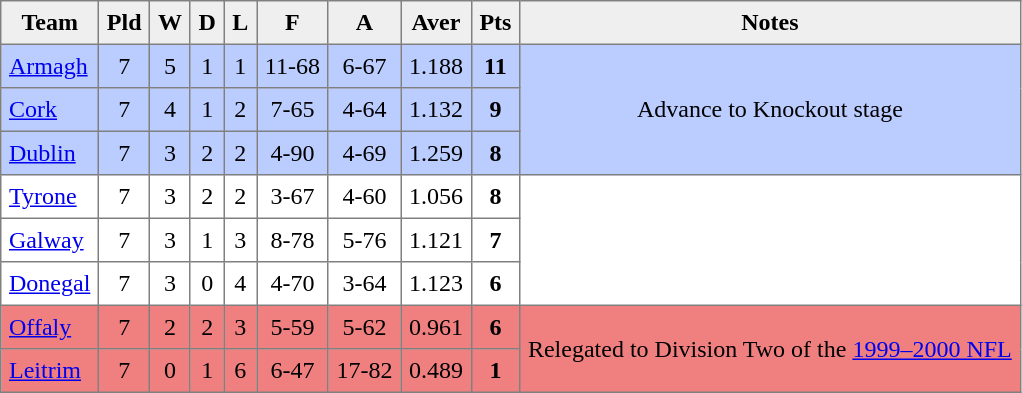<table style=border-collapse:collapse border=1 cellspacing=0 cellpadding=5>
<tr align=center bgcolor=#efefef>
<th>Team</th>
<th>Pld</th>
<th>W</th>
<th>D</th>
<th>L</th>
<th>F</th>
<th>A</th>
<th>Aver</th>
<th>Pts</th>
<th>Notes</th>
</tr>
<tr align=center style="background:#bbccff;">
<td style="text-align:left;"><a href='#'>Armagh</a></td>
<td>7</td>
<td>5</td>
<td>1</td>
<td>1</td>
<td>11-68</td>
<td>6-67</td>
<td>1.188</td>
<td><strong>11</strong></td>
<td rowspan=3>Advance to Knockout stage</td>
</tr>
<tr align=center style="background:#bbccff;">
<td style="text-align:left;"><a href='#'>Cork</a></td>
<td>7</td>
<td>4</td>
<td>1</td>
<td>2</td>
<td>7-65</td>
<td>4-64</td>
<td>1.132</td>
<td><strong>9</strong></td>
</tr>
<tr align=center style="background:#bbccff;">
<td style="text-align:left;"><a href='#'>Dublin</a></td>
<td>7</td>
<td>3</td>
<td>2</td>
<td>2</td>
<td>4-90</td>
<td>4-69</td>
<td>1.259</td>
<td><strong>8</strong></td>
</tr>
<tr align=center style="background:#FFFFFF;">
<td style="text-align:left;"><a href='#'>Tyrone</a></td>
<td>7</td>
<td>3</td>
<td>2</td>
<td>2</td>
<td>3-67</td>
<td>4-60</td>
<td>1.056</td>
<td><strong>8</strong></td>
<td rowspan=3></td>
</tr>
<tr align=center style="background:#FFFFFF;">
<td style="text-align:left;"><a href='#'>Galway</a></td>
<td>7</td>
<td>3</td>
<td>1</td>
<td>3</td>
<td>8-78</td>
<td>5-76</td>
<td>1.121</td>
<td><strong>7</strong></td>
</tr>
<tr align=center style="background:#FFFFFF;">
<td style="text-align:left;"><a href='#'>Donegal</a></td>
<td>7</td>
<td>3</td>
<td>0</td>
<td>4</td>
<td>4-70</td>
<td>3-64</td>
<td>1.123</td>
<td><strong>6</strong></td>
</tr>
<tr align=center style="background:#F08080">
<td style="text-align:left;"><a href='#'>Offaly</a></td>
<td>7</td>
<td>2</td>
<td>2</td>
<td>3</td>
<td>5-59</td>
<td>5-62</td>
<td>0.961</td>
<td><strong>6</strong></td>
<td rowspan=2>Relegated to Division Two of the <a href='#'>1999–2000 NFL</a></td>
</tr>
<tr align=center style="background:#F08080">
<td style="text-align:left;"><a href='#'>Leitrim</a></td>
<td>7</td>
<td>0</td>
<td>1</td>
<td>6</td>
<td>6-47</td>
<td>17-82</td>
<td>0.489</td>
<td><strong>1</strong></td>
</tr>
</table>
